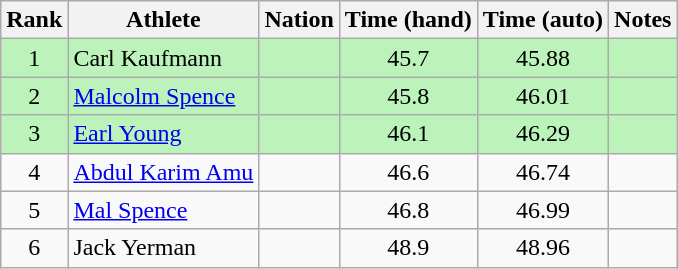<table class="wikitable sortable" style="text-align:center">
<tr>
<th>Rank</th>
<th>Athlete</th>
<th>Nation</th>
<th>Time (hand)</th>
<th>Time (auto)</th>
<th>Notes</th>
</tr>
<tr bgcolor=bbf3bb>
<td>1</td>
<td align=left>Carl Kaufmann</td>
<td align=left></td>
<td>45.7</td>
<td>45.88</td>
<td></td>
</tr>
<tr bgcolor=bbf3bb>
<td>2</td>
<td align=left><a href='#'>Malcolm Spence</a></td>
<td align=left></td>
<td>45.8</td>
<td>46.01</td>
<td></td>
</tr>
<tr bgcolor=bbf3bb>
<td>3</td>
<td align=left><a href='#'>Earl Young</a></td>
<td align=left></td>
<td>46.1</td>
<td>46.29</td>
<td></td>
</tr>
<tr>
<td>4</td>
<td align=left><a href='#'>Abdul Karim Amu</a></td>
<td align=left></td>
<td>46.6</td>
<td>46.74</td>
<td></td>
</tr>
<tr>
<td>5</td>
<td align=left><a href='#'>Mal Spence</a></td>
<td align=left></td>
<td>46.8</td>
<td>46.99</td>
<td></td>
</tr>
<tr>
<td>6</td>
<td align=left>Jack Yerman</td>
<td align=left></td>
<td>48.9</td>
<td>48.96</td>
<td></td>
</tr>
</table>
